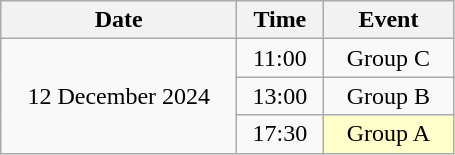<table class = "wikitable" style="text-align:center;">
<tr>
<th width=150>Date</th>
<th width=50>Time</th>
<th width=80>Event</th>
</tr>
<tr>
<td rowspan=3>12 December 2024</td>
<td>11:00</td>
<td>Group C</td>
</tr>
<tr>
<td>13:00</td>
<td>Group B</td>
</tr>
<tr>
<td>17:30</td>
<td bgcolor="ffffcc">Group A</td>
</tr>
</table>
